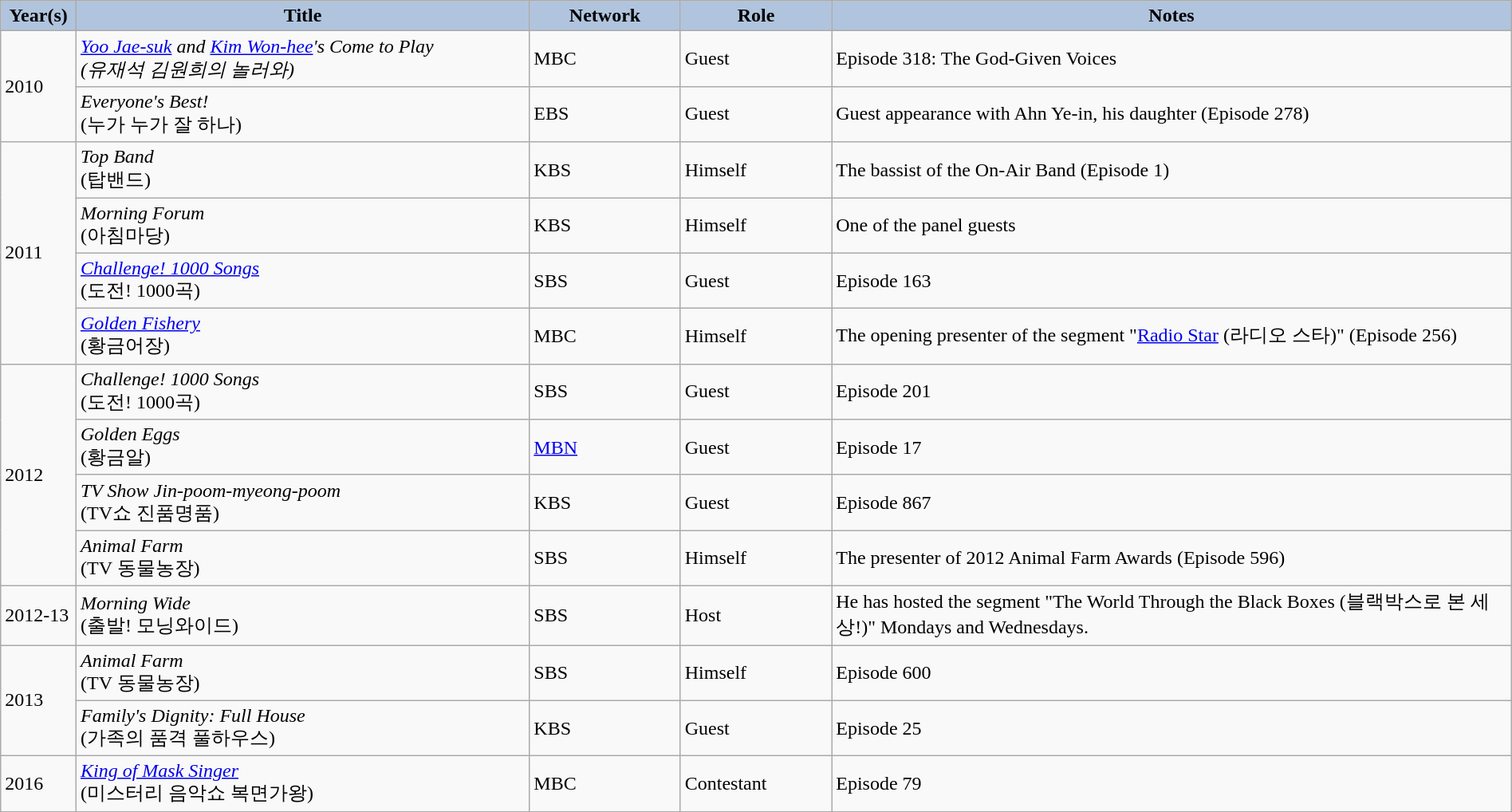<table class="wikitable" style="width:100%">
<tr>
<th style="background:#b0c4de; width:5%;">Year(s)</th>
<th style="background:#b0c4de; width:30%;">Title</th>
<th style="background:#b0c4de; width:10%;">Network</th>
<th style="background:#b0c4de; width:10%;">Role</th>
<th style="background:#b0c4de; width:45%;">Notes</th>
</tr>
<tr>
<td rowspan="2">2010</td>
<td><em><a href='#'>Yoo Jae-suk</a> and <a href='#'>Kim Won-hee</a>'s Come to Play</em><br><em>(유재석 김원희의 놀러와)</em></td>
<td>MBC</td>
<td>Guest</td>
<td>Episode 318: The God-Given Voices</td>
</tr>
<tr>
<td><em>Everyone's Best!</em><br>(누가 누가 잘 하나)</td>
<td>EBS</td>
<td>Guest</td>
<td>Guest appearance with Ahn Ye-in, his daughter (Episode 278)</td>
</tr>
<tr>
<td rowspan="4">2011</td>
<td><em>Top Band</em><br>(탑밴드)</td>
<td>KBS</td>
<td>Himself</td>
<td>The bassist of the On-Air Band (Episode 1)</td>
</tr>
<tr>
<td><em>Morning Forum</em><br>(아침마당)</td>
<td>KBS</td>
<td>Himself</td>
<td>One of the panel guests</td>
</tr>
<tr>
<td><em><a href='#'>Challenge! 1000 Songs</a></em><br>(도전! 1000곡)</td>
<td>SBS</td>
<td>Guest</td>
<td>Episode 163</td>
</tr>
<tr>
<td><em><a href='#'>Golden Fishery</a></em><br>(황금어장)</td>
<td>MBC</td>
<td>Himself</td>
<td>The opening presenter of the segment "<a href='#'>Radio Star</a> (라디오 스타)" (Episode 256)</td>
</tr>
<tr>
<td rowspan="4">2012</td>
<td><em>Challenge! 1000 Songs</em><br>(도전! 1000곡)</td>
<td>SBS</td>
<td>Guest</td>
<td>Episode 201</td>
</tr>
<tr>
<td><em>Golden Eggs</em><br>(황금알)</td>
<td><a href='#'>MBN</a></td>
<td>Guest</td>
<td>Episode 17</td>
</tr>
<tr>
<td><em>TV Show Jin-poom-myeong-poom</em><br>(TV쇼 진품명품)</td>
<td>KBS</td>
<td>Guest</td>
<td>Episode 867</td>
</tr>
<tr>
<td><em>Animal Farm</em><br>(TV 동물농장)</td>
<td>SBS</td>
<td>Himself</td>
<td>The presenter of 2012 Animal Farm Awards (Episode 596)</td>
</tr>
<tr>
<td>2012-13</td>
<td><em>Morning Wide</em><br>(출발! 모닝와이드)</td>
<td>SBS</td>
<td>Host</td>
<td>He has hosted the segment "The World Through the Black Boxes (블랙박스로 본 세상!)" Mondays and Wednesdays.</td>
</tr>
<tr>
<td rowspan="2">2013</td>
<td><em>Animal Farm</em><br>(TV 동물농장)</td>
<td>SBS</td>
<td>Himself</td>
<td>Episode 600</td>
</tr>
<tr>
<td><em>Family's Dignity: Full House</em><br>(가족의 품격 풀하우스)</td>
<td>KBS</td>
<td>Guest</td>
<td>Episode 25</td>
</tr>
<tr>
<td>2016</td>
<td><em><a href='#'>King of Mask Singer</a></em><br>(미스터리 음악쇼 복면가왕)</td>
<td>MBC</td>
<td>Contestant</td>
<td>Episode 79</td>
</tr>
</table>
